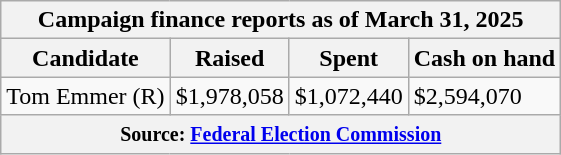<table class="wikitable sortable">
<tr>
<th colspan=4>Campaign finance reports as of March 31, 2025</th>
</tr>
<tr style="text-align:center;">
<th>Candidate</th>
<th>Raised</th>
<th>Spent</th>
<th>Cash on hand</th>
</tr>
<tr>
<td>Tom Emmer (R)</td>
<td>$1,978,058</td>
<td>$1,072,440</td>
<td>$2,594,070</td>
</tr>
<tr>
<th colspan="4"><small>Source: <a href='#'>Federal Election Commission</a></small></th>
</tr>
</table>
